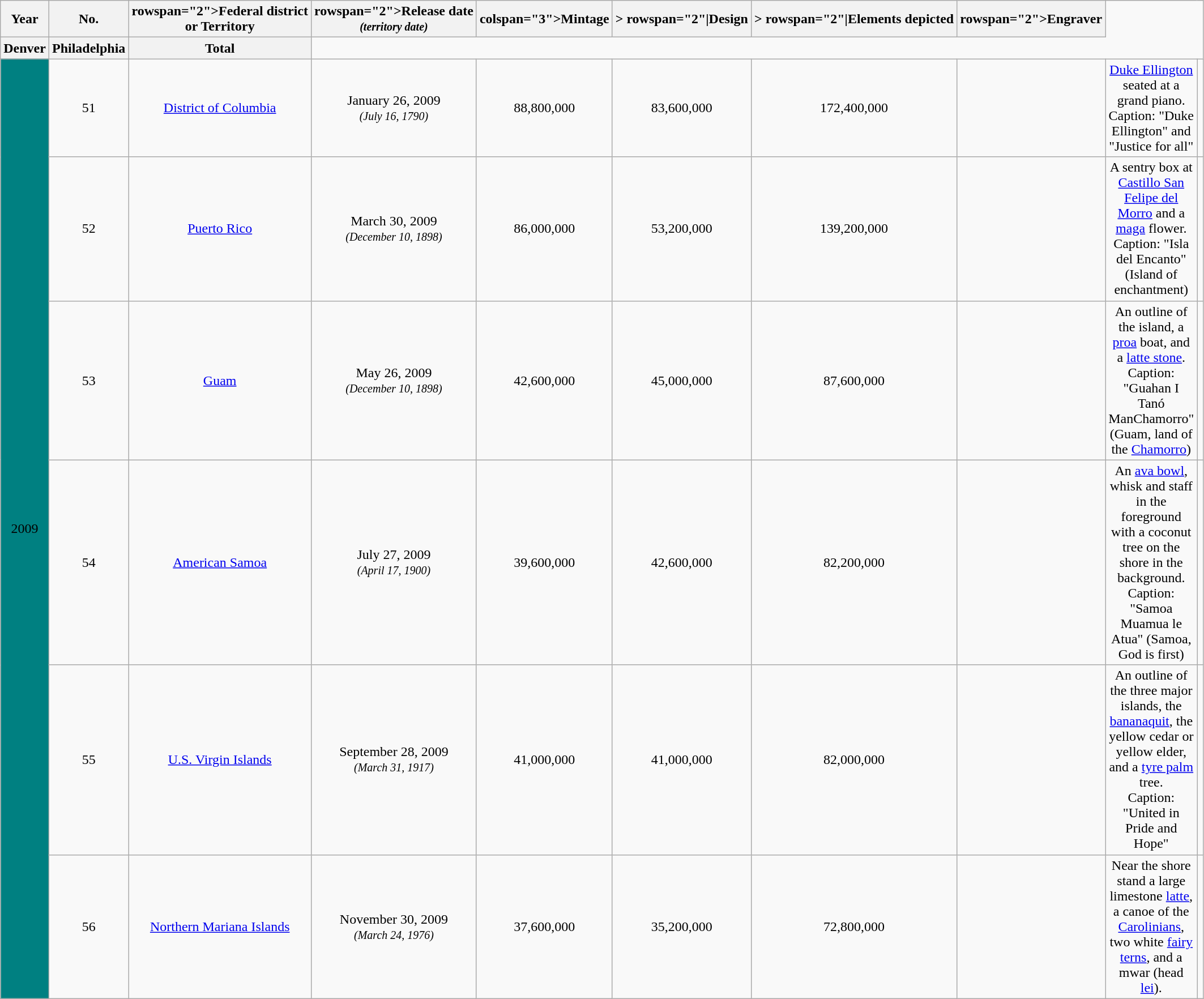<table class="wikitable sortable">
<tr style="white-space: nowrap;">
<th class="unsortable">Year</th>
<th data-sort-type="number">No.<br></includeonly></th>
<th <noinclude>rowspan="2"></noinclude>Federal district<br>or Territory</th>
<th <noinclude>rowspan="2"></noinclude>Release date<br><small><em>(territory date)</em></small></th>
<th <noinclude>colspan="3"></noinclude>Mintage</th>
<th class="unsortable"<includeonly>></includeonly><noinclude> rowspan="2"|</noinclude>Design</th>
<th class="unsortable"<includeonly>></includeonly><noinclude> rowspan="2"|</noinclude>Elements depicted</th>
<th <noinclude>rowspan="2"></noinclude>Engraver</th>
</tr>
<tr>
<th>Denver</th>
<th>Philadelphia</th>
<th>Total<br></noinclude></th>
</tr>
<tr style="text-align:center;">
<td rowspan="6" style="background:#008081;">2009</td>
<td>51<br></includeonly></td>
<td><noinclude></noinclude><includeonly><a href='#'>District of Columbia</a></includeonly></td>
<td data-sort-value="1">January 26, 2009<br><small><em>(July 16, 1790)</em></small><br><noinclude></td>
<td>88,800,000</td>
<td>83,600,000<br></noinclude></td>
<td>172,400,000</td>
<td></td>
<td><a href='#'>Duke Ellington</a> seated at a grand piano.<br>Caption: "Duke Ellington" and "Justice for all"</td>
<td></td>
</tr>
<tr style="text-align:center;">
<td>52<br></includeonly></td>
<td><noinclude></noinclude><includeonly><a href='#'>Puerto Rico</a></includeonly></td>
<td data-sort-value="2">March 30, 2009<br><small><em>(December 10, 1898)</em></small><br><noinclude></td>
<td>86,000,000</td>
<td>53,200,000<br></noinclude></td>
<td>139,200,000</td>
<td></td>
<td>A sentry box at <a href='#'>Castillo San Felipe del Morro</a> and a <a href='#'>maga</a> flower.<br>Caption: "Isla del Encanto" (Island of enchantment)</td>
<td></td>
</tr>
<tr style="text-align:center;">
<td>53<br></includeonly></td>
<td><noinclude></noinclude><includeonly><a href='#'>Guam</a></includeonly></td>
<td data-sort-value="3">May 26, 2009<br><small><em>(December 10, 1898)</em></small><br><noinclude></td>
<td>42,600,000</td>
<td>45,000,000<br></noinclude></td>
<td>87,600,000</td>
<td></td>
<td>An outline of the island, a <a href='#'>proa</a> boat, and a <a href='#'>latte stone</a>.<br>Caption: "Guahan I Tanó ManChamorro" (Guam, land of the <a href='#'>Chamorro</a>)</td>
<td></td>
</tr>
<tr style="text-align:center;">
<td>54<br></includeonly></td>
<td><noinclude></noinclude><includeonly><a href='#'>American Samoa</a></includeonly></td>
<td data-sort-value="4">July 27, 2009<br><small><em>(April 17, 1900)</em></small><br><noinclude></td>
<td>39,600,000</td>
<td>42,600,000<br></noinclude></td>
<td>82,200,000</td>
<td></td>
<td>An <a href='#'>ava bowl</a>, whisk and staff in the foreground with a coconut tree on the shore in the background.<br>Caption: "Samoa Muamua le Atua" (Samoa, God is first)</td>
<td></td>
</tr>
<tr style="text-align:center;">
<td>55<br></includeonly></td>
<td><noinclude></noinclude><includeonly><a href='#'>U.S. Virgin Islands</a></includeonly></td>
<td data-sort-value="5">September 28, 2009<br><small><em>(March 31, 1917)</em></small><br><noinclude></td>
<td>41,000,000</td>
<td>41,000,000<br></noinclude></td>
<td>82,000,000</td>
<td></td>
<td>An outline of the three major islands, the <a href='#'>bananaquit</a>, the yellow cedar or yellow elder, and a <a href='#'>tyre palm</a> tree.<br>Caption: "United in Pride and Hope"</td>
<td></td>
</tr>
<tr style="text-align:center;">
<td>56<br></includeonly></td>
<td><noinclude></noinclude><includeonly><a href='#'>Northern Mariana Islands</a></includeonly></td>
<td data-sort-value="6">November 30, 2009<br><small><em>(March 24, 1976)</em></small><br><noinclude></td>
<td>37,600,000</td>
<td>35,200,000<br></noinclude></td>
<td>72,800,000</td>
<td></td>
<td>Near the shore stand a large limestone <a href='#'>latte</a>, a canoe of the <a href='#'>Carolinians</a>, two white <a href='#'>fairy terns</a>, and a mwar (head <a href='#'>lei</a>).</td>
<td></td>
</tr>
</table>
